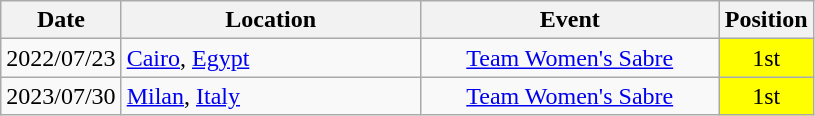<table class="wikitable" style="text-align:center;">
<tr>
<th>Date</th>
<th style="width:12em">Location</th>
<th style="width:12em">Event</th>
<th>Position</th>
</tr>
<tr>
<td>2022/07/23</td>
<td rowspan="1" align="left"> <a href='#'>Cairo</a>, <a href='#'>Egypt</a></td>
<td><a href='#'>Team Women's Sabre</a></td>
<td bgcolor="yellow">1st</td>
</tr>
<tr>
<td>2023/07/30</td>
<td rowspan="1" align="left"> <a href='#'>Milan</a>, <a href='#'>Italy</a></td>
<td><a href='#'>Team Women's Sabre</a></td>
<td bgcolor="yellow">1st</td>
</tr>
</table>
